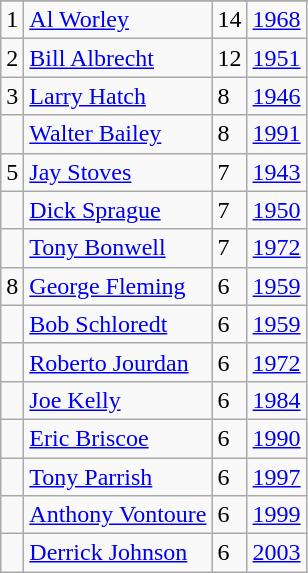<table class="wikitable">
<tr>
</tr>
<tr>
<td>1</td>
<td><a href='#'>Al Worley</a></td>
<td>14</td>
<td><a href='#'>1968</a></td>
</tr>
<tr>
<td>2</td>
<td><a href='#'>Bill Albrecht</a></td>
<td>12</td>
<td><a href='#'>1951</a></td>
</tr>
<tr>
<td>3</td>
<td><a href='#'>Larry Hatch</a></td>
<td>8</td>
<td><a href='#'>1946</a></td>
</tr>
<tr>
<td></td>
<td><a href='#'>Walter Bailey</a></td>
<td>8</td>
<td><a href='#'>1991</a></td>
</tr>
<tr>
<td>5</td>
<td><a href='#'>Jay Stoves</a></td>
<td>7</td>
<td><a href='#'>1943</a></td>
</tr>
<tr>
<td></td>
<td><a href='#'>Dick Sprague</a></td>
<td>7</td>
<td><a href='#'>1950</a></td>
</tr>
<tr>
<td></td>
<td><a href='#'>Tony Bonwell</a></td>
<td>7</td>
<td><a href='#'>1972</a></td>
</tr>
<tr>
<td>8</td>
<td><a href='#'>George Fleming</a></td>
<td>6</td>
<td><a href='#'>1959</a></td>
</tr>
<tr>
<td></td>
<td><a href='#'>Bob Schloredt</a></td>
<td>6</td>
<td><a href='#'>1959</a></td>
</tr>
<tr>
<td></td>
<td><a href='#'>Roberto Jourdan</a></td>
<td>6</td>
<td><a href='#'>1972</a></td>
</tr>
<tr>
<td></td>
<td><a href='#'>Joe Kelly</a></td>
<td>6</td>
<td><a href='#'>1984</a></td>
</tr>
<tr>
<td></td>
<td><a href='#'>Eric Briscoe</a></td>
<td>6</td>
<td><a href='#'>1990</a></td>
</tr>
<tr>
<td></td>
<td><a href='#'>Tony Parrish</a></td>
<td>6</td>
<td><a href='#'>1997</a></td>
</tr>
<tr>
<td></td>
<td><a href='#'>Anthony Vontoure</a></td>
<td>6</td>
<td><a href='#'>1999</a></td>
</tr>
<tr>
<td></td>
<td><a href='#'>Derrick Johnson</a></td>
<td>6</td>
<td><a href='#'>2003</a></td>
</tr>
</table>
